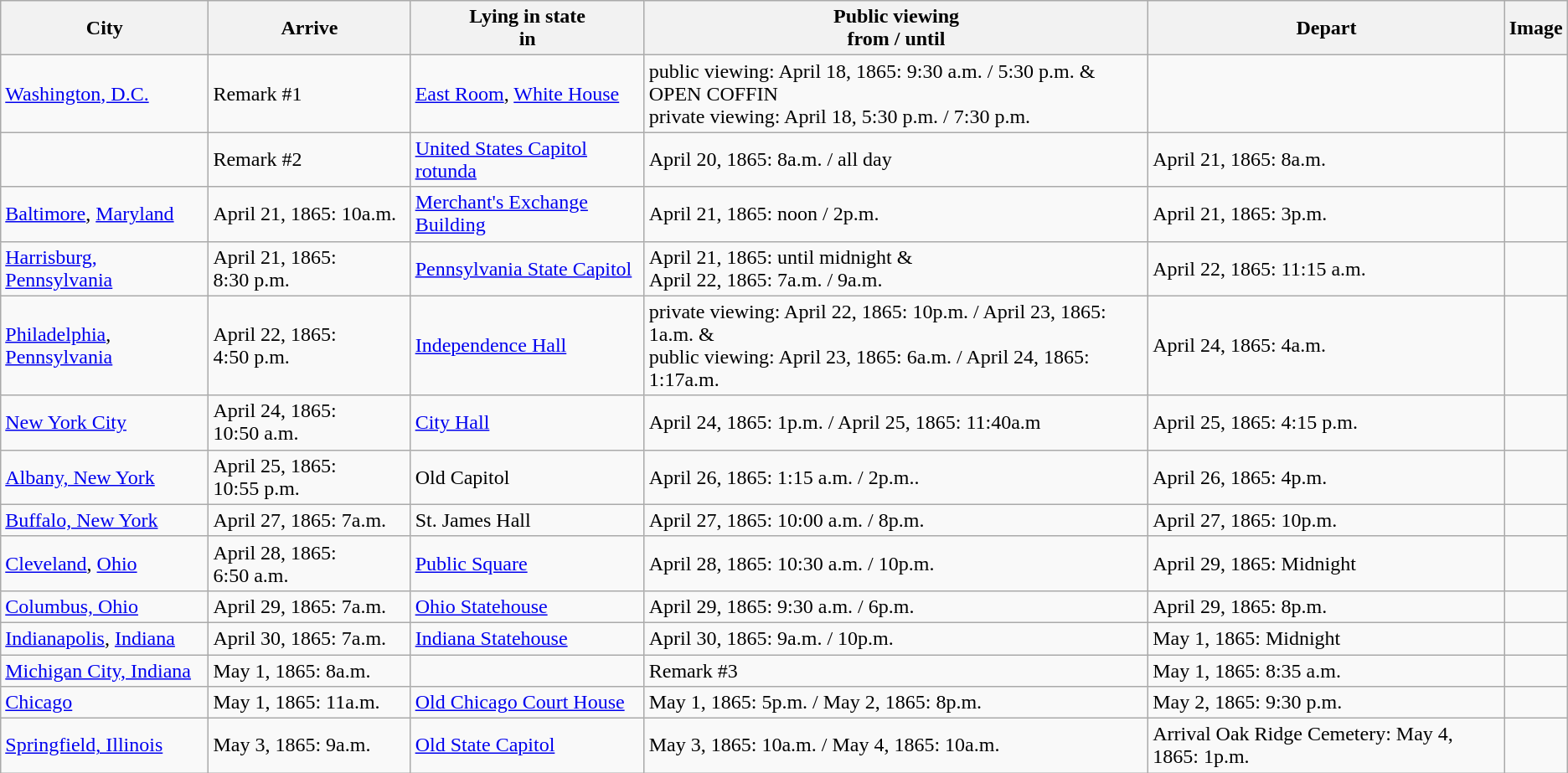<table class="wikitable">
<tr>
<th>City</th>
<th>Arrive</th>
<th>Lying in state<br>in</th>
<th>Public viewing<br>from / until</th>
<th>Depart</th>
<th>Image</th>
</tr>
<tr>
<td><a href='#'>Washington, D.C.</a></td>
<td>Remark #1</td>
<td><a href='#'>East Room</a>, <a href='#'>White House</a></td>
<td>public viewing: April 18, 1865: 9:30 a.m. / 5:30 p.m. & OPEN COFFIN<br>private viewing: April 18, 5:30 p.m. / 7:30 p.m.</td>
<td></td>
<td></td>
</tr>
<tr>
<td></td>
<td>Remark #2</td>
<td><a href='#'>United States Capitol rotunda</a></td>
<td>April 20, 1865: 8a.m. / all day</td>
<td>April 21, 1865: 8a.m.</td>
<td></td>
</tr>
<tr>
<td><a href='#'>Baltimore</a>, <a href='#'>Maryland</a></td>
<td>April 21, 1865: 10a.m.</td>
<td><a href='#'>Merchant's Exchange Building</a></td>
<td>April 21, 1865: noon / 2p.m.</td>
<td>April 21, 1865: 3p.m.</td>
<td></td>
</tr>
<tr>
<td><a href='#'>Harrisburg, Pennsylvania</a></td>
<td>April 21, 1865: 8:30 p.m.</td>
<td><a href='#'>Pennsylvania State Capitol</a></td>
<td>April 21, 1865: until midnight &<br>April 22, 1865: 7a.m. / 9a.m.</td>
<td>April 22, 1865: 11:15 a.m.</td>
<td></td>
</tr>
<tr>
<td><a href='#'>Philadelphia</a>, <a href='#'>Pennsylvania</a></td>
<td>April 22, 1865: 4:50 p.m.</td>
<td><a href='#'>Independence Hall</a></td>
<td>private viewing: April 22, 1865: 10p.m. / April 23, 1865: 1a.m. &<br>public viewing: April 23, 1865: 6a.m. / April 24, 1865: 1:17a.m.</td>
<td>April 24, 1865: 4a.m.</td>
<td></td>
</tr>
<tr>
<td><a href='#'>New York City</a></td>
<td>April 24, 1865: 10:50 a.m.</td>
<td><a href='#'>City Hall</a></td>
<td>April 24, 1865: 1p.m. / April 25, 1865: 11:40a.m</td>
<td>April 25, 1865: 4:15 p.m.</td>
<td></td>
</tr>
<tr>
<td><a href='#'>Albany, New York</a></td>
<td>April 25, 1865: 10:55 p.m.</td>
<td>Old Capitol</td>
<td>April 26, 1865: 1:15 a.m. / 2p.m..</td>
<td>April 26, 1865: 4p.m.</td>
<td></td>
</tr>
<tr>
<td><a href='#'>Buffalo, New York</a></td>
<td>April 27, 1865: 7a.m.</td>
<td>St. James Hall</td>
<td>April 27, 1865: 10:00 a.m. / 8p.m.</td>
<td>April 27, 1865: 10p.m.</td>
<td></td>
</tr>
<tr>
<td><a href='#'>Cleveland</a>, <a href='#'>Ohio</a></td>
<td>April 28, 1865: 6:50 a.m.</td>
<td><a href='#'>Public Square</a></td>
<td>April 28, 1865: 10:30 a.m. / 10p.m.</td>
<td>April 29, 1865: Midnight</td>
<td></td>
</tr>
<tr>
<td><a href='#'>Columbus, Ohio</a></td>
<td>April 29, 1865: 7a.m.</td>
<td><a href='#'>Ohio Statehouse</a></td>
<td>April 29, 1865: 9:30 a.m. / 6p.m.</td>
<td>April 29, 1865: 8p.m.</td>
<td></td>
</tr>
<tr>
<td><a href='#'>Indianapolis</a>, <a href='#'>Indiana</a></td>
<td>April 30, 1865: 7a.m.</td>
<td><a href='#'>Indiana Statehouse</a></td>
<td>April 30, 1865: 9a.m. / 10p.m.</td>
<td>May 1, 1865: Midnight</td>
<td></td>
</tr>
<tr>
<td><a href='#'>Michigan City, Indiana</a></td>
<td>May 1, 1865: 8a.m.</td>
<td></td>
<td>Remark #3</td>
<td>May 1, 1865: 8:35 a.m.</td>
<td></td>
</tr>
<tr>
<td><a href='#'>Chicago</a></td>
<td>May 1, 1865: 11a.m.</td>
<td><a href='#'>Old Chicago Court House</a></td>
<td>May 1, 1865: 5p.m. / May 2, 1865: 8p.m.</td>
<td>May 2, 1865: 9:30 p.m.</td>
<td></td>
</tr>
<tr>
<td><a href='#'>Springfield, Illinois</a></td>
<td>May 3, 1865: 9a.m.</td>
<td><a href='#'>Old State Capitol</a></td>
<td>May 3, 1865: 10a.m. / May 4, 1865: 10a.m.</td>
<td>Arrival Oak Ridge Cemetery: May 4, 1865: 1p.m.</td>
<td></td>
</tr>
</table>
